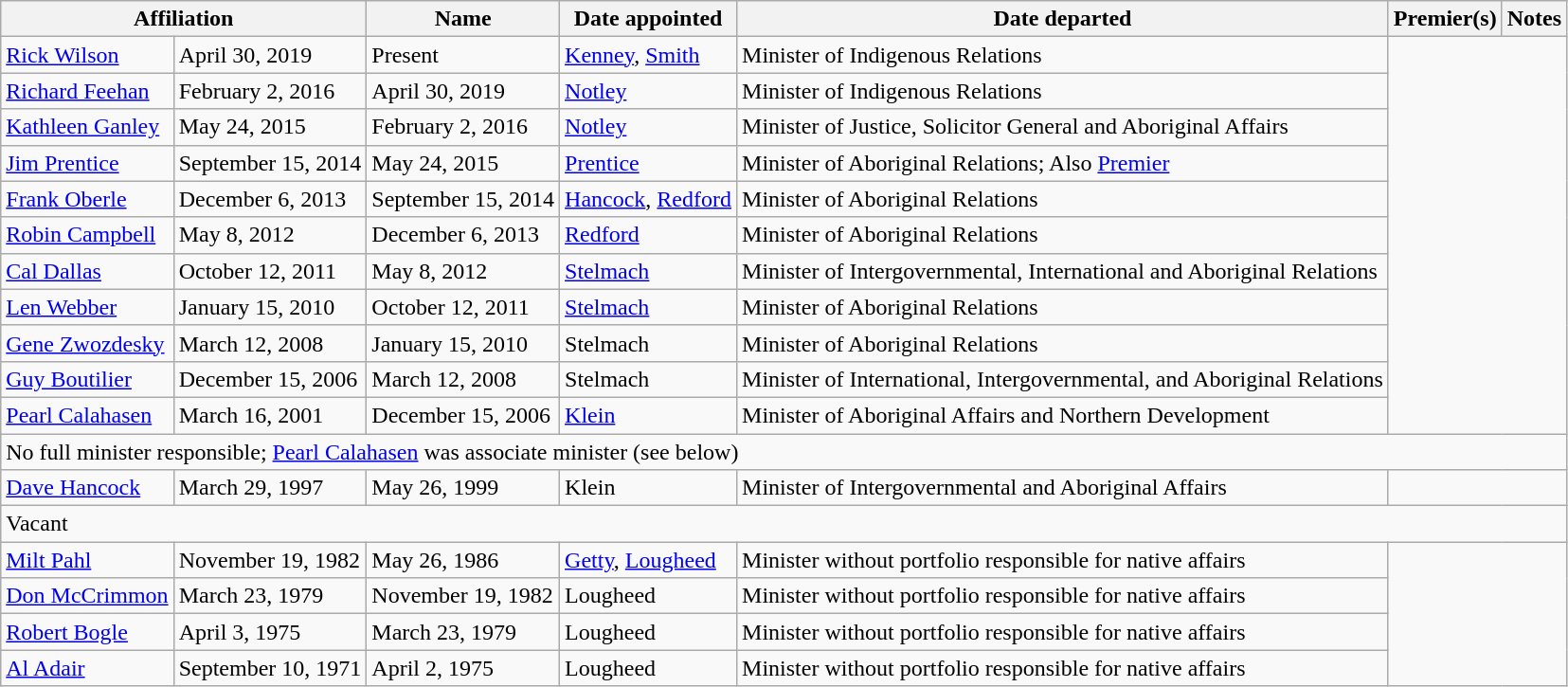<table class="wikitable">
<tr>
<th colspan="2">Affiliation</th>
<th>Name</th>
<th>Date appointed</th>
<th>Date departed</th>
<th>Premier(s)</th>
<th>Notes</th>
</tr>
<tr>
<td><a href='#'>Rick Wilson</a></td>
<td>April 30, 2019</td>
<td>Present</td>
<td><a href='#'>Kenney</a>, <a href='#'>Smith</a></td>
<td>Minister of Indigenous Relations</td>
</tr>
<tr>
<td><a href='#'>Richard Feehan</a></td>
<td>February 2, 2016</td>
<td>April 30, 2019</td>
<td><a href='#'>Notley</a></td>
<td>Minister of Indigenous Relations</td>
</tr>
<tr>
<td><a href='#'>Kathleen Ganley</a></td>
<td>May 24, 2015</td>
<td>February 2, 2016</td>
<td><a href='#'>Notley</a></td>
<td>Minister of Justice, Solicitor General and Aboriginal Affairs</td>
</tr>
<tr>
<td><a href='#'>Jim Prentice</a></td>
<td>September 15, 2014</td>
<td>May 24, 2015</td>
<td><a href='#'>Prentice</a></td>
<td>Minister of Aboriginal Relations; Also <a href='#'>Premier</a></td>
</tr>
<tr>
<td><a href='#'>Frank Oberle</a></td>
<td>December 6, 2013</td>
<td>September 15, 2014</td>
<td><a href='#'>Hancock</a>, <a href='#'>Redford</a></td>
<td>Minister of Aboriginal Relations</td>
</tr>
<tr>
<td><a href='#'>Robin Campbell</a></td>
<td>May 8, 2012</td>
<td>December 6, 2013</td>
<td><a href='#'>Redford</a></td>
<td>Minister of Aboriginal Relations</td>
</tr>
<tr>
<td><a href='#'>Cal Dallas</a></td>
<td>October 12, 2011</td>
<td>May 8, 2012</td>
<td><a href='#'>Stelmach</a></td>
<td>Minister of Intergovernmental, International and Aboriginal Relations</td>
</tr>
<tr>
<td><a href='#'>Len Webber</a></td>
<td>January 15, 2010</td>
<td>October 12, 2011</td>
<td><a href='#'>Stelmach</a></td>
<td>Minister of Aboriginal Relations</td>
</tr>
<tr>
<td><a href='#'>Gene Zwozdesky</a></td>
<td>March 12, 2008</td>
<td>January 15, 2010</td>
<td>Stelmach</td>
<td>Minister of Aboriginal Relations</td>
</tr>
<tr>
<td><a href='#'>Guy Boutilier</a></td>
<td>December 15, 2006</td>
<td>March 12, 2008</td>
<td>Stelmach</td>
<td>Minister of International, Intergovernmental, and Aboriginal Relations</td>
</tr>
<tr>
<td><a href='#'>Pearl Calahasen</a></td>
<td>March 16, 2001</td>
<td>December 15, 2006</td>
<td><a href='#'>Klein</a></td>
<td>Minister of Aboriginal Affairs and Northern Development</td>
</tr>
<tr>
<td colspan="7">No full minister responsible; <a href='#'>Pearl Calahasen</a> was associate minister (see below)</td>
</tr>
<tr>
<td><a href='#'>Dave Hancock</a></td>
<td>March 29, 1997</td>
<td>May 26, 1999</td>
<td>Klein</td>
<td>Minister of Intergovernmental and Aboriginal Affairs</td>
</tr>
<tr>
<td colspan="7">Vacant</td>
</tr>
<tr>
<td><a href='#'>Milt Pahl</a></td>
<td>November 19, 1982</td>
<td>May 26, 1986</td>
<td><a href='#'>Getty</a>, <a href='#'>Lougheed</a></td>
<td>Minister without portfolio responsible for native affairs</td>
</tr>
<tr>
<td><a href='#'>Don McCrimmon</a></td>
<td>March 23, 1979</td>
<td>November 19, 1982</td>
<td>Lougheed</td>
<td>Minister without portfolio responsible for native affairs</td>
</tr>
<tr>
<td><a href='#'>Robert Bogle</a></td>
<td>April 3, 1975</td>
<td>March 23, 1979</td>
<td>Lougheed</td>
<td>Minister without portfolio responsible for native affairs</td>
</tr>
<tr>
<td><a href='#'>Al Adair</a></td>
<td>September 10, 1971</td>
<td>April 2, 1975</td>
<td>Lougheed</td>
<td>Minister without portfolio responsible for native affairs</td>
</tr>
</table>
